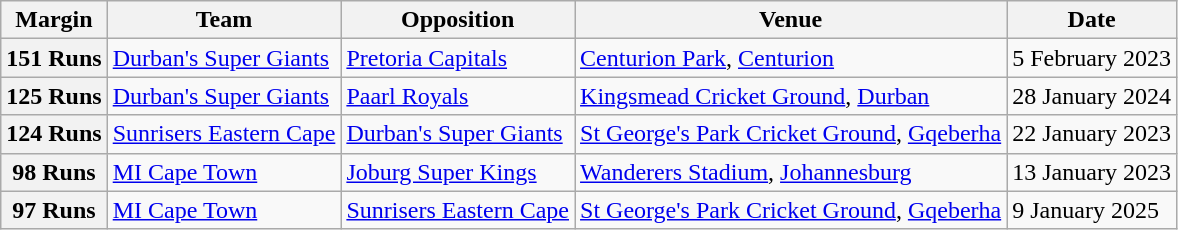<table class="wikitable">
<tr>
<th>Margin</th>
<th>Team</th>
<th>Opposition</th>
<th>Venue</th>
<th>Date</th>
</tr>
<tr>
<th>151 Runs</th>
<td><a href='#'>Durban's Super Giants</a></td>
<td><a href='#'>Pretoria Capitals</a></td>
<td><a href='#'>Centurion Park</a>, <a href='#'>Centurion</a></td>
<td>5 February 2023</td>
</tr>
<tr>
<th>125 Runs</th>
<td><a href='#'>Durban's Super Giants</a></td>
<td><a href='#'>Paarl Royals</a></td>
<td><a href='#'>Kingsmead Cricket Ground</a>, <a href='#'>Durban</a></td>
<td>28 January 2024</td>
</tr>
<tr>
<th>124 Runs</th>
<td><a href='#'>Sunrisers Eastern Cape</a></td>
<td><a href='#'>Durban's Super Giants</a></td>
<td><a href='#'>St George's Park Cricket Ground</a>, <a href='#'>Gqeberha</a></td>
<td>22 January 2023</td>
</tr>
<tr>
<th>98 Runs</th>
<td><a href='#'>MI Cape Town</a></td>
<td><a href='#'>Joburg Super Kings</a></td>
<td><a href='#'>Wanderers Stadium</a>, <a href='#'>Johannesburg</a></td>
<td>13 January 2023</td>
</tr>
<tr>
<th>97 Runs</th>
<td><a href='#'>MI Cape Town</a></td>
<td><a href='#'>Sunrisers Eastern Cape</a></td>
<td><a href='#'>St George's Park Cricket Ground</a>, <a href='#'>Gqeberha</a></td>
<td>9 January 2025</td>
</tr>
</table>
